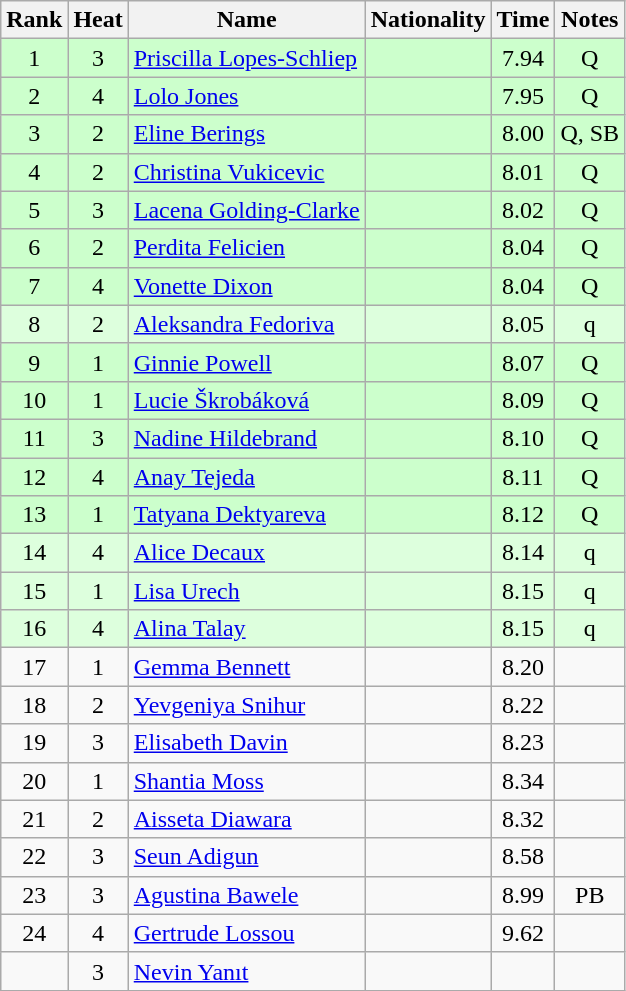<table class="wikitable sortable" style="text-align:center">
<tr>
<th>Rank</th>
<th>Heat</th>
<th>Name</th>
<th>Nationality</th>
<th>Time</th>
<th>Notes</th>
</tr>
<tr bgcolor=ccffcc>
<td>1</td>
<td>3</td>
<td align=left><a href='#'>Priscilla Lopes-Schliep</a></td>
<td align=left></td>
<td>7.94</td>
<td>Q</td>
</tr>
<tr bgcolor=ccffcc>
<td>2</td>
<td>4</td>
<td align=left><a href='#'>Lolo Jones</a></td>
<td align=left></td>
<td>7.95</td>
<td>Q</td>
</tr>
<tr bgcolor=ccffcc>
<td>3</td>
<td>2</td>
<td align=left><a href='#'>Eline Berings</a></td>
<td align=left></td>
<td>8.00</td>
<td>Q, SB</td>
</tr>
<tr bgcolor=ccffcc>
<td>4</td>
<td>2</td>
<td align=left><a href='#'>Christina Vukicevic</a></td>
<td align=left></td>
<td>8.01</td>
<td>Q</td>
</tr>
<tr bgcolor=ccffcc>
<td>5</td>
<td>3</td>
<td align=left><a href='#'>Lacena Golding-Clarke</a></td>
<td align=left></td>
<td>8.02</td>
<td>Q</td>
</tr>
<tr bgcolor=ccffcc>
<td>6</td>
<td>2</td>
<td align=left><a href='#'>Perdita Felicien</a></td>
<td align=left></td>
<td>8.04</td>
<td>Q</td>
</tr>
<tr bgcolor=ccffcc>
<td>7</td>
<td>4</td>
<td align=left><a href='#'>Vonette Dixon</a></td>
<td align=left></td>
<td>8.04</td>
<td>Q</td>
</tr>
<tr bgcolor=ddffdd>
<td>8</td>
<td>2</td>
<td align=left><a href='#'>Aleksandra Fedoriva</a></td>
<td align=left></td>
<td>8.05</td>
<td>q</td>
</tr>
<tr bgcolor=ccffcc>
<td>9</td>
<td>1</td>
<td align=left><a href='#'>Ginnie Powell</a></td>
<td align=left></td>
<td>8.07</td>
<td>Q</td>
</tr>
<tr bgcolor=ccffcc>
<td>10</td>
<td>1</td>
<td align=left><a href='#'>Lucie Škrobáková</a></td>
<td align=left></td>
<td>8.09</td>
<td>Q</td>
</tr>
<tr bgcolor=ccffcc>
<td>11</td>
<td>3</td>
<td align=left><a href='#'>Nadine Hildebrand</a></td>
<td align=left></td>
<td>8.10</td>
<td>Q</td>
</tr>
<tr bgcolor=ccffcc>
<td>12</td>
<td>4</td>
<td align=left><a href='#'>Anay Tejeda</a></td>
<td align=left></td>
<td>8.11</td>
<td>Q</td>
</tr>
<tr bgcolor=ccffcc>
<td>13</td>
<td>1</td>
<td align=left><a href='#'>Tatyana Dektyareva</a></td>
<td align=left></td>
<td>8.12</td>
<td>Q</td>
</tr>
<tr bgcolor=ddffdd>
<td>14</td>
<td>4</td>
<td align=left><a href='#'>Alice Decaux</a></td>
<td align=left></td>
<td>8.14</td>
<td>q</td>
</tr>
<tr bgcolor=ddffdd>
<td>15</td>
<td>1</td>
<td align=left><a href='#'>Lisa Urech</a></td>
<td align=left></td>
<td>8.15</td>
<td>q</td>
</tr>
<tr bgcolor=ddffdd>
<td>16</td>
<td>4</td>
<td align=left><a href='#'>Alina Talay</a></td>
<td align=left></td>
<td>8.15</td>
<td>q</td>
</tr>
<tr>
<td>17</td>
<td>1</td>
<td align=left><a href='#'>Gemma Bennett</a></td>
<td align=left></td>
<td>8.20</td>
<td></td>
</tr>
<tr>
<td>18</td>
<td>2</td>
<td align=left><a href='#'>Yevgeniya Snihur</a></td>
<td align=left></td>
<td>8.22</td>
<td></td>
</tr>
<tr>
<td>19</td>
<td>3</td>
<td align=left><a href='#'>Elisabeth Davin</a></td>
<td align=left></td>
<td>8.23</td>
<td></td>
</tr>
<tr>
<td>20</td>
<td>1</td>
<td align=left><a href='#'>Shantia Moss</a></td>
<td align=left></td>
<td>8.34</td>
<td></td>
</tr>
<tr>
<td>21</td>
<td>2</td>
<td align=left><a href='#'>Aisseta Diawara</a></td>
<td align=left></td>
<td>8.32</td>
<td></td>
</tr>
<tr>
<td>22</td>
<td>3</td>
<td align=left><a href='#'>Seun Adigun</a></td>
<td align=left></td>
<td>8.58</td>
<td></td>
</tr>
<tr>
<td>23</td>
<td>3</td>
<td align=left><a href='#'>Agustina Bawele</a></td>
<td align=left></td>
<td>8.99</td>
<td>PB</td>
</tr>
<tr>
<td>24</td>
<td>4</td>
<td align=left><a href='#'>Gertrude Lossou</a></td>
<td align=left></td>
<td>9.62</td>
<td></td>
</tr>
<tr>
<td></td>
<td>3</td>
<td align=left><a href='#'>Nevin Yanıt</a></td>
<td align=left></td>
<td></td>
<td></td>
</tr>
</table>
